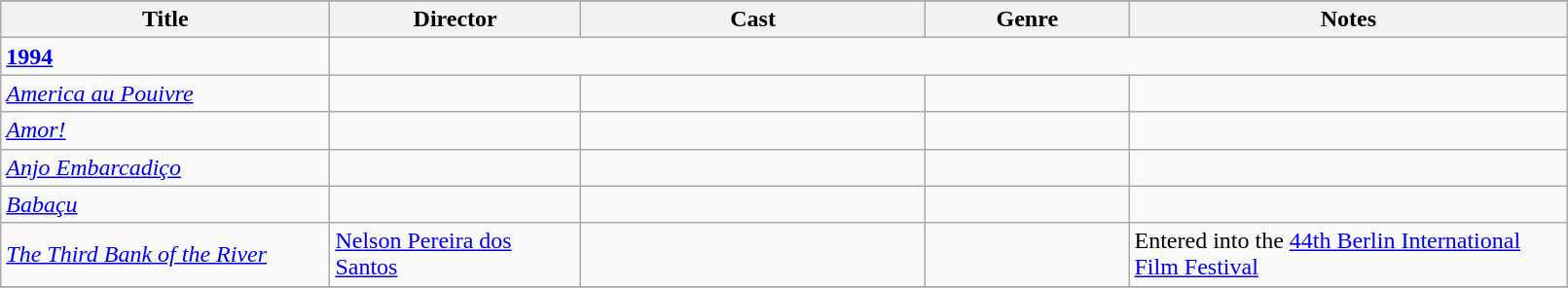<table class="wikitable" width= "85%">
<tr>
</tr>
<tr>
<th width=21%>Title</th>
<th width=16%>Director</th>
<th width=22%>Cast</th>
<th width=13%>Genre</th>
<th width=28%>Notes</th>
</tr>
<tr>
<td><strong><a href='#'>1994</a></strong></td>
</tr>
<tr>
<td><em><a href='#'>America au Pouivre</a></em></td>
<td></td>
<td></td>
<td></td>
<td></td>
</tr>
<tr>
<td><em><a href='#'>Amor!</a></em></td>
<td></td>
<td></td>
<td></td>
<td></td>
</tr>
<tr>
<td><em><a href='#'>Anjo Embarcadiço</a></em></td>
<td></td>
<td></td>
<td></td>
<td></td>
</tr>
<tr>
<td><em><a href='#'>Babaçu</a></em></td>
<td></td>
<td></td>
<td></td>
<td></td>
</tr>
<tr>
<td><em><a href='#'>The Third Bank of the River</a></em></td>
<td><a href='#'>Nelson Pereira dos Santos</a></td>
<td></td>
<td></td>
<td>Entered into the <a href='#'>44th Berlin International Film Festival</a></td>
</tr>
<tr>
</tr>
</table>
